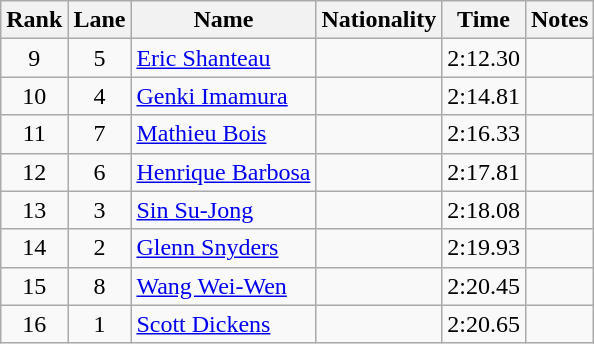<table class="wikitable sortable" style="text-align:center">
<tr>
<th>Rank</th>
<th>Lane</th>
<th>Name</th>
<th>Nationality</th>
<th>Time</th>
<th>Notes</th>
</tr>
<tr>
<td>9</td>
<td>5</td>
<td align=left><a href='#'>Eric Shanteau</a></td>
<td align=left></td>
<td>2:12.30</td>
<td></td>
</tr>
<tr>
<td>10</td>
<td>4</td>
<td align=left><a href='#'>Genki Imamura</a></td>
<td align=left></td>
<td>2:14.81</td>
<td></td>
</tr>
<tr>
<td>11</td>
<td>7</td>
<td align=left><a href='#'>Mathieu Bois</a></td>
<td align=left></td>
<td>2:16.33</td>
<td></td>
</tr>
<tr>
<td>12</td>
<td>6</td>
<td align=left><a href='#'>Henrique Barbosa</a></td>
<td align=left></td>
<td>2:17.81</td>
<td></td>
</tr>
<tr>
<td>13</td>
<td>3</td>
<td align=left><a href='#'>Sin Su-Jong</a></td>
<td align=left></td>
<td>2:18.08</td>
<td></td>
</tr>
<tr>
<td>14</td>
<td>2</td>
<td align=left><a href='#'>Glenn Snyders</a></td>
<td align=left></td>
<td>2:19.93</td>
<td></td>
</tr>
<tr>
<td>15</td>
<td>8</td>
<td align=left><a href='#'>Wang Wei-Wen</a></td>
<td align=left></td>
<td>2:20.45</td>
<td></td>
</tr>
<tr>
<td>16</td>
<td>1</td>
<td align=left><a href='#'>Scott Dickens</a></td>
<td align=left></td>
<td>2:20.65</td>
<td></td>
</tr>
</table>
